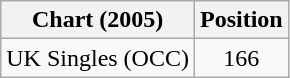<table class="wikitable">
<tr>
<th>Chart (2005)</th>
<th>Position</th>
</tr>
<tr>
<td>UK Singles (OCC)</td>
<td align="center">166</td>
</tr>
</table>
